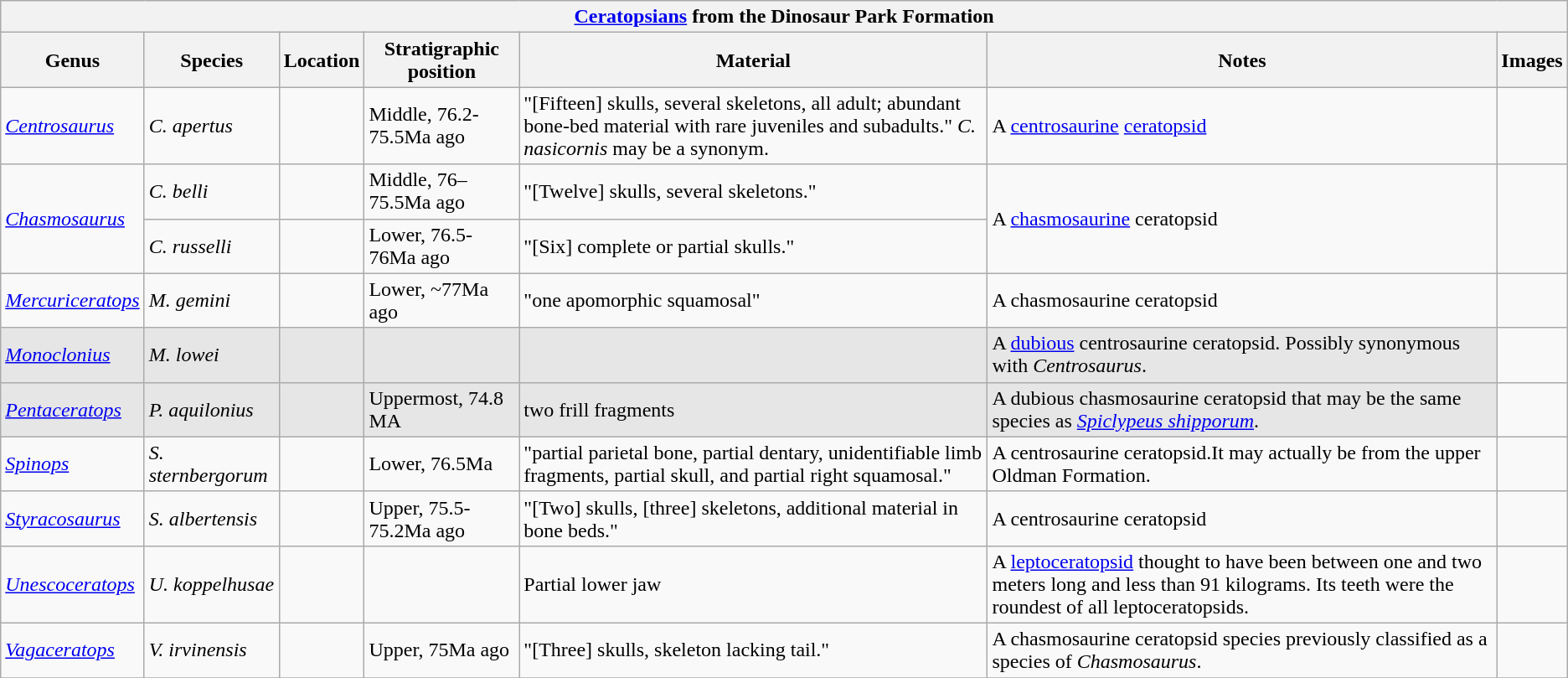<table class="wikitable" align="center">
<tr>
<th colspan="7" align="center"><strong><a href='#'>Ceratopsians</a> from the Dinosaur Park Formation</strong></th>
</tr>
<tr>
<th>Genus</th>
<th>Species</th>
<th>Location</th>
<th>Stratigraphic position</th>
<th>Material</th>
<th>Notes</th>
<th>Images</th>
</tr>
<tr>
<td><em><a href='#'>Centrosaurus</a></em></td>
<td><em>C. apertus</em></td>
<td></td>
<td>Middle, 76.2-75.5Ma ago</td>
<td>"[Fifteen] skulls, several skeletons, all adult; abundant bone-bed material with rare juveniles and subadults." <em>C. nasicornis</em> may be a synonym.</td>
<td>A <a href='#'>centrosaurine</a> <a href='#'>ceratopsid</a></td>
<td></td>
</tr>
<tr>
<td rowspan=2><em><a href='#'>Chasmosaurus</a></em></td>
<td><em>C. belli</em></td>
<td></td>
<td>Middle, 76–75.5Ma ago</td>
<td>"[Twelve] skulls, several skeletons."</td>
<td rowspan=2>A <a href='#'>chasmosaurine</a> ceratopsid</td>
<td rowspan=2></td>
</tr>
<tr>
<td><em>C. russelli</em></td>
<td></td>
<td>Lower, 76.5-76Ma ago</td>
<td>"[Six] complete or partial skulls."</td>
</tr>
<tr>
<td><em><a href='#'>Mercuriceratops</a></em></td>
<td><em>M. gemini</em></td>
<td></td>
<td>Lower, ~77Ma ago</td>
<td>"one apomorphic squamosal"</td>
<td>A chasmosaurine ceratopsid</td>
<td></td>
</tr>
<tr>
<td style="background:#E6E6E6;"><em><a href='#'>Monoclonius</a></em></td>
<td style="background:#E6E6E6;"><em>M. lowei</em></td>
<td style="background:#E6E6E6;"></td>
<td style="background:#E6E6E6;"></td>
<td style="background:#E6E6E6;"></td>
<td style="background:#E6E6E6;">A <a href='#'>dubious</a> centrosaurine ceratopsid. Possibly synonymous with <em>Centrosaurus</em>.</td>
<td></td>
</tr>
<tr>
<td style="background:#E6E6E6;"><em><a href='#'>Pentaceratops</a></em></td>
<td style="background:#E6E6E6;"><em>P. aquilonius</em></td>
<td style="background:#E6E6E6;"></td>
<td style="background:#E6E6E6;">Uppermost, 74.8 MA</td>
<td style="background:#E6E6E6;">two frill fragments</td>
<td style="background:#E6E6E6;">A dubious chasmosaurine ceratopsid that may be the same species as <em><a href='#'>Spiclypeus shipporum</a></em>.</td>
<td></td>
</tr>
<tr>
<td><em><a href='#'>Spinops</a></em></td>
<td><em>S. sternbergorum</em></td>
<td></td>
<td>Lower, 76.5Ma</td>
<td>"partial parietal bone, partial dentary, unidentifiable limb fragments, partial skull, and partial right squamosal."</td>
<td>A centrosaurine ceratopsid.It may actually be from the upper Oldman Formation.</td>
<td></td>
</tr>
<tr>
<td><em><a href='#'>Styracosaurus</a></em></td>
<td><em>S. albertensis</em></td>
<td></td>
<td>Upper, 75.5-75.2Ma ago</td>
<td>"[Two] skulls, [three] skeletons, additional material in bone beds."</td>
<td>A centrosaurine ceratopsid</td>
<td></td>
</tr>
<tr>
<td><em><a href='#'>Unescoceratops</a></em></td>
<td><em>U. koppelhusae</em></td>
<td></td>
<td></td>
<td>Partial lower jaw</td>
<td>A <a href='#'>leptoceratopsid</a> thought to have been between one and two meters long and less than 91 kilograms. Its teeth were the roundest of all leptoceratopsids.</td>
<td></td>
</tr>
<tr>
<td><em><a href='#'>Vagaceratops</a></em></td>
<td><em>V. irvinensis</em></td>
<td></td>
<td>Upper, 75Ma ago</td>
<td>"[Three] skulls, skeleton lacking tail."</td>
<td>A chasmosaurine ceratopsid species previously classified as a species of <em>Chasmosaurus</em>.</td>
<td></td>
</tr>
<tr>
</tr>
</table>
